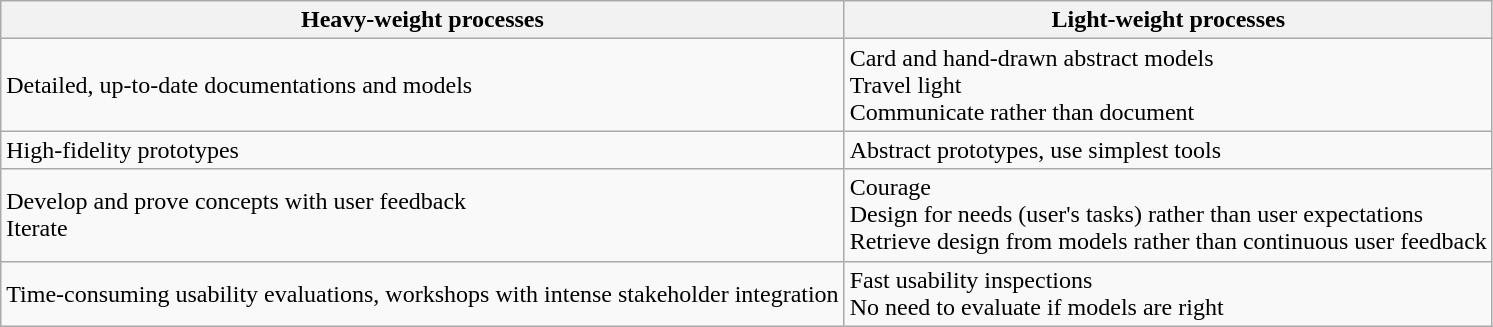<table class="wikitable" name=tableOne>
<tr>
<th>Heavy-weight processes</th>
<th>Light-weight processes</th>
</tr>
<tr>
<td>Detailed, up-to-date documentations and models</td>
<td>Card and hand-drawn abstract models<br> Travel light<br> Communicate rather than document</td>
</tr>
<tr>
<td>High-fidelity prototypes</td>
<td>Abstract prototypes, use simplest tools</td>
</tr>
<tr>
<td>Develop and prove concepts with user feedback<br> Iterate</td>
<td>Courage<br> Design for needs (user's tasks) rather than user expectations<br> Retrieve design from models rather than continuous user feedback</td>
</tr>
<tr>
<td>Time-consuming usability evaluations, workshops with intense stakeholder integration</td>
<td>Fast usability inspections<br> No need to evaluate if models are right</td>
</tr>
</table>
